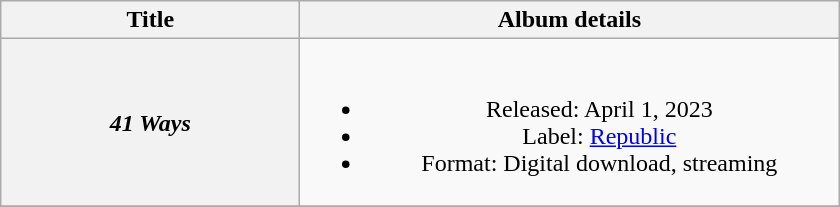<table class="wikitable plainrowheaders" style="text-align:center;" border="1">
<tr>
<th scope="col" style="width:12em;">Title</th>
<th scope="col" style="width:22em;">Album details</th>
</tr>
<tr>
<th scope="row"><em>41 Ways</em></th>
<td><br><ul><li>Released: April 1, 2023</li><li>Label: <a href='#'>Republic</a></li><li>Format: Digital download, streaming</li></ul></td>
</tr>
<tr>
</tr>
</table>
